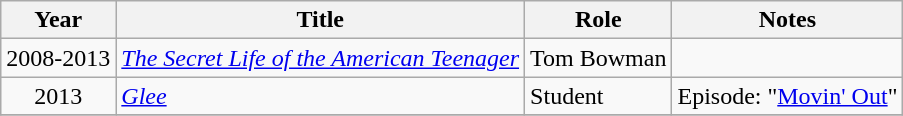<table class="wikitable sortable plainrowheaders">
<tr>
<th scope="col">Year</th>
<th scope="col">Title</th>
<th scope="col">Role</th>
<th scope="col" class="unsortable">Notes</th>
</tr>
<tr>
<td style="text-align:center;">2008-2013</td>
<td><em><a href='#'>The Secret Life of the American Teenager</a></em></td>
<td>Tom Bowman</td>
<td></td>
</tr>
<tr>
<td style="text-align:center;">2013</td>
<td><em><a href='#'>Glee</a></em></td>
<td>Student</td>
<td>Episode: "<a href='#'>Movin' Out</a>"</td>
</tr>
<tr>
</tr>
</table>
